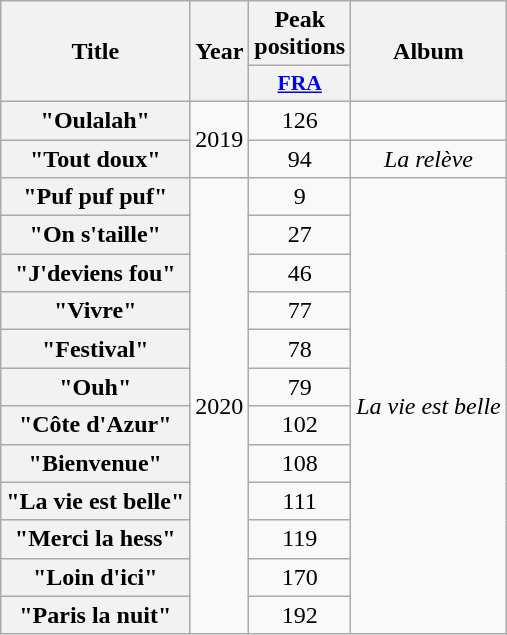<table class="wikitable plainrowheaders" style="text-align:center">
<tr>
<th scope="col" rowspan="2">Title</th>
<th scope="col" rowspan="2">Year</th>
<th scope="col" colspan="1">Peak positions</th>
<th scope="col" rowspan="2">Album</th>
</tr>
<tr>
<th scope="col" style="width:3em;font-size:90%;"><a href='#'>FRA</a><br></th>
</tr>
<tr>
<th scope="row">"Oulalah"</th>
<td rowspan=2>2019</td>
<td>126</td>
<td></td>
</tr>
<tr>
<th scope="row">"Tout doux"</th>
<td>94</td>
<td><em>La relève</em></td>
</tr>
<tr>
<th scope="row">"Puf puf puf"</th>
<td rowspan=12>2020</td>
<td>9</td>
<td rowspan=12><em>La vie est belle</em></td>
</tr>
<tr>
<th scope="row">"On s'taille"</th>
<td>27</td>
</tr>
<tr>
<th scope="row">"J'deviens fou"</th>
<td>46</td>
</tr>
<tr>
<th scope="row">"Vivre"</th>
<td>77</td>
</tr>
<tr>
<th scope="row">"Festival"</th>
<td>78</td>
</tr>
<tr>
<th scope="row">"Ouh"</th>
<td>79</td>
</tr>
<tr>
<th scope="row">"Côte d'Azur"</th>
<td>102</td>
</tr>
<tr>
<th scope="row">"Bienvenue"</th>
<td>108</td>
</tr>
<tr>
<th scope="row">"La vie est belle"</th>
<td>111</td>
</tr>
<tr>
<th scope="row">"Merci la hess"</th>
<td>119</td>
</tr>
<tr>
<th scope="row">"Loin d'ici"</th>
<td>170</td>
</tr>
<tr>
<th scope="row">"Paris la nuit"</th>
<td>192</td>
</tr>
</table>
